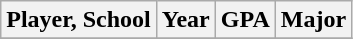<table class="wikitable">
<tr>
<th>Player, School</th>
<th>Year</th>
<th>GPA</th>
<th>Major</th>
</tr>
<tr>
</tr>
</table>
